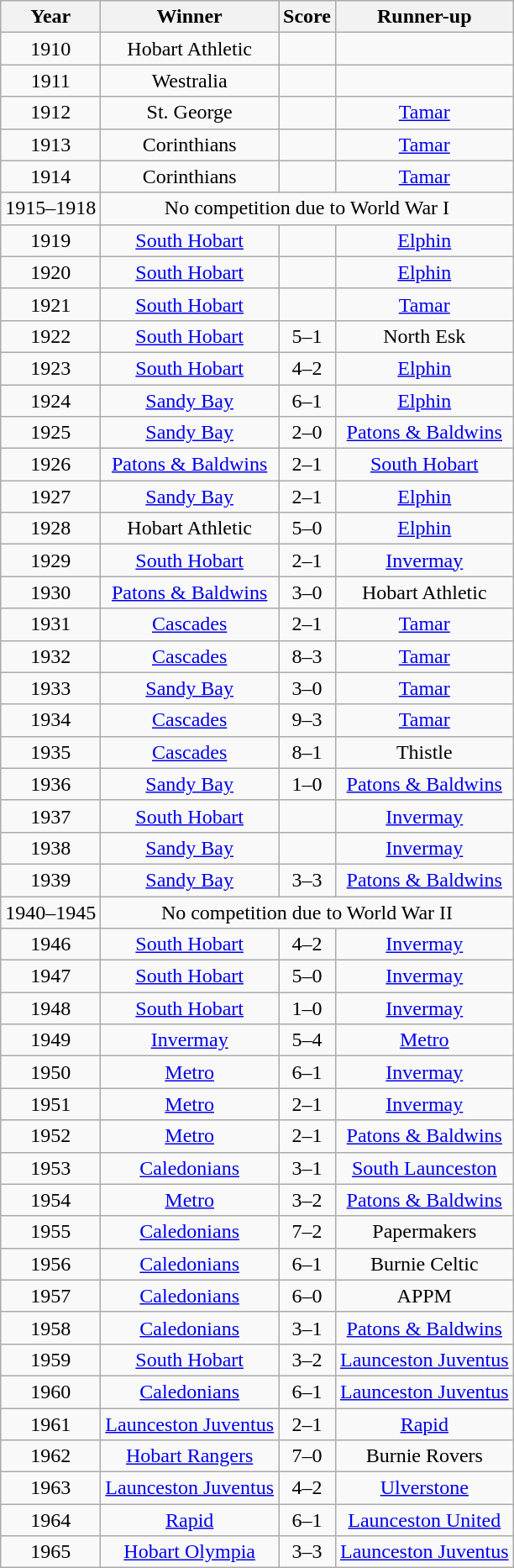<table class="wikitable" style="text-align:center">
<tr>
<th>Year</th>
<th>Winner</th>
<th>Score</th>
<th>Runner-up</th>
</tr>
<tr>
<td>1910</td>
<td>Hobart Athletic</td>
<td></td>
<td></td>
</tr>
<tr>
<td>1911</td>
<td>Westralia</td>
<td></td>
<td></td>
</tr>
<tr>
<td>1912</td>
<td>St. George</td>
<td></td>
<td><a href='#'>Tamar</a></td>
</tr>
<tr>
<td>1913</td>
<td>Corinthians</td>
<td></td>
<td><a href='#'>Tamar</a></td>
</tr>
<tr>
<td>1914</td>
<td>Corinthians</td>
<td></td>
<td><a href='#'>Tamar</a></td>
</tr>
<tr>
<td>1915–1918</td>
<td colspan=3>No competition due to World War I</td>
</tr>
<tr>
<td>1919</td>
<td><a href='#'>South Hobart</a></td>
<td></td>
<td><a href='#'>Elphin</a></td>
</tr>
<tr>
<td>1920</td>
<td><a href='#'>South Hobart</a></td>
<td></td>
<td><a href='#'>Elphin</a></td>
</tr>
<tr>
<td>1921</td>
<td><a href='#'>South Hobart</a></td>
<td></td>
<td><a href='#'>Tamar</a></td>
</tr>
<tr>
<td>1922</td>
<td><a href='#'>South Hobart</a></td>
<td>5–1</td>
<td>North Esk</td>
</tr>
<tr>
<td>1923</td>
<td><a href='#'>South Hobart</a></td>
<td>4–2</td>
<td><a href='#'>Elphin</a></td>
</tr>
<tr>
<td>1924</td>
<td><a href='#'>Sandy Bay</a></td>
<td>6–1</td>
<td><a href='#'>Elphin</a></td>
</tr>
<tr>
<td>1925</td>
<td><a href='#'>Sandy Bay</a></td>
<td>2–0</td>
<td><a href='#'>Patons & Baldwins</a></td>
</tr>
<tr>
<td>1926</td>
<td><a href='#'>Patons & Baldwins</a></td>
<td>2–1</td>
<td><a href='#'>South Hobart</a></td>
</tr>
<tr>
<td>1927</td>
<td><a href='#'>Sandy Bay</a></td>
<td>2–1</td>
<td><a href='#'>Elphin</a></td>
</tr>
<tr>
<td>1928</td>
<td>Hobart Athletic</td>
<td>5–0</td>
<td><a href='#'>Elphin</a></td>
</tr>
<tr>
<td>1929</td>
<td><a href='#'>South Hobart</a></td>
<td>2–1</td>
<td><a href='#'>Invermay</a></td>
</tr>
<tr>
<td>1930</td>
<td><a href='#'>Patons & Baldwins</a></td>
<td>3–0</td>
<td>Hobart Athletic</td>
</tr>
<tr>
<td>1931</td>
<td><a href='#'>Cascades</a></td>
<td>2–1</td>
<td><a href='#'>Tamar</a></td>
</tr>
<tr>
<td>1932</td>
<td><a href='#'>Cascades</a></td>
<td>8–3</td>
<td><a href='#'>Tamar</a></td>
</tr>
<tr>
<td>1933</td>
<td><a href='#'>Sandy Bay</a></td>
<td>3–0</td>
<td><a href='#'>Tamar</a></td>
</tr>
<tr>
<td>1934</td>
<td><a href='#'>Cascades</a></td>
<td>9–3</td>
<td><a href='#'>Tamar</a></td>
</tr>
<tr>
<td>1935</td>
<td><a href='#'>Cascades</a></td>
<td>8–1</td>
<td>Thistle</td>
</tr>
<tr>
<td>1936</td>
<td><a href='#'>Sandy Bay</a></td>
<td>1–0</td>
<td><a href='#'>Patons & Baldwins</a></td>
</tr>
<tr>
<td>1937</td>
<td><a href='#'>South Hobart</a></td>
<td></td>
<td><a href='#'>Invermay</a></td>
</tr>
<tr>
<td>1938</td>
<td><a href='#'>Sandy Bay</a></td>
<td></td>
<td><a href='#'>Invermay</a></td>
</tr>
<tr>
<td>1939</td>
<td><a href='#'>Sandy Bay</a></td>
<td>3–3</td>
<td><a href='#'>Patons & Baldwins</a></td>
</tr>
<tr>
<td>1940–1945</td>
<td colspan=3>No competition due to World War II</td>
</tr>
<tr>
<td>1946</td>
<td><a href='#'>South Hobart</a></td>
<td>4–2</td>
<td><a href='#'>Invermay</a></td>
</tr>
<tr>
<td>1947</td>
<td><a href='#'>South Hobart</a></td>
<td>5–0</td>
<td><a href='#'>Invermay</a></td>
</tr>
<tr>
<td>1948</td>
<td><a href='#'>South Hobart</a></td>
<td>1–0</td>
<td><a href='#'>Invermay</a></td>
</tr>
<tr>
<td>1949</td>
<td><a href='#'>Invermay</a></td>
<td>5–4</td>
<td><a href='#'>Metro</a></td>
</tr>
<tr>
<td>1950</td>
<td><a href='#'>Metro</a></td>
<td>6–1</td>
<td><a href='#'>Invermay</a></td>
</tr>
<tr>
<td>1951</td>
<td><a href='#'>Metro</a></td>
<td>2–1</td>
<td><a href='#'>Invermay</a></td>
</tr>
<tr>
<td>1952</td>
<td><a href='#'>Metro</a></td>
<td>2–1</td>
<td><a href='#'>Patons & Baldwins</a></td>
</tr>
<tr>
<td>1953</td>
<td><a href='#'>Caledonians</a></td>
<td>3–1</td>
<td><a href='#'>South Launceston</a></td>
</tr>
<tr>
<td>1954</td>
<td><a href='#'>Metro</a></td>
<td>3–2</td>
<td><a href='#'>Patons & Baldwins</a></td>
</tr>
<tr>
<td>1955</td>
<td><a href='#'>Caledonians</a></td>
<td>7–2</td>
<td>Papermakers</td>
</tr>
<tr>
<td>1956</td>
<td><a href='#'>Caledonians</a></td>
<td>6–1</td>
<td>Burnie Celtic</td>
</tr>
<tr>
<td>1957</td>
<td><a href='#'>Caledonians</a></td>
<td>6–0</td>
<td>APPM</td>
</tr>
<tr>
<td>1958</td>
<td><a href='#'>Caledonians</a></td>
<td>3–1</td>
<td><a href='#'>Patons & Baldwins</a></td>
</tr>
<tr>
<td>1959</td>
<td><a href='#'>South Hobart</a></td>
<td>3–2</td>
<td><a href='#'>Launceston Juventus</a></td>
</tr>
<tr>
<td>1960</td>
<td><a href='#'>Caledonians</a></td>
<td>6–1</td>
<td><a href='#'>Launceston Juventus</a></td>
</tr>
<tr>
<td>1961</td>
<td><a href='#'>Launceston Juventus</a></td>
<td>2–1</td>
<td><a href='#'>Rapid</a></td>
</tr>
<tr>
<td>1962</td>
<td><a href='#'>Hobart Rangers</a></td>
<td>7–0</td>
<td>Burnie Rovers</td>
</tr>
<tr>
<td>1963</td>
<td><a href='#'>Launceston Juventus</a></td>
<td>4–2</td>
<td><a href='#'>Ulverstone</a></td>
</tr>
<tr>
<td>1964</td>
<td><a href='#'>Rapid</a></td>
<td>6–1</td>
<td><a href='#'>Launceston United</a></td>
</tr>
<tr>
<td>1965</td>
<td><a href='#'>Hobart Olympia</a></td>
<td>3–3</td>
<td><a href='#'>Launceston Juventus</a></td>
</tr>
</table>
